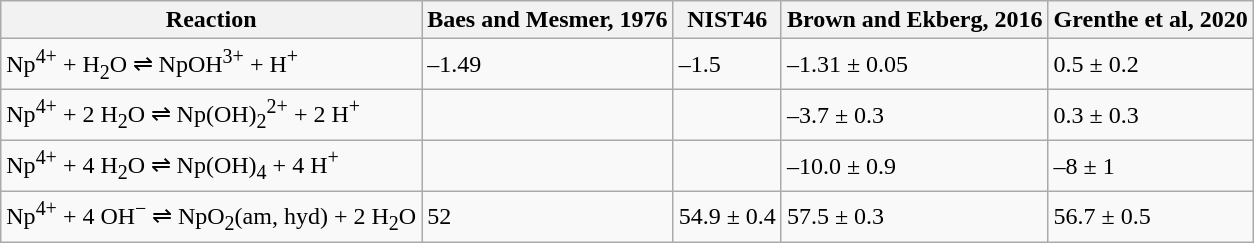<table class="wikitable">
<tr>
<th>Reaction</th>
<th>Baes and Mesmer, 1976</th>
<th>NIST46</th>
<th>Brown and Ekberg, 2016</th>
<th>Grenthe et al, 2020</th>
</tr>
<tr>
<td>Np<sup>4+</sup> + H<sub>2</sub>O ⇌ NpOH<sup>3+</sup> + H<sup>+</sup></td>
<td>–1.49</td>
<td>–1.5</td>
<td>–1.31 ± 0.05</td>
<td>0.5 ± 0.2</td>
</tr>
<tr>
<td>Np<sup>4+</sup> + 2 H<sub>2</sub>O ⇌ Np(OH)<sub>2</sub><sup>2+</sup> + 2 H<sup>+</sup></td>
<td></td>
<td></td>
<td>–3.7 ± 0.3</td>
<td>0.3 ± 0.3</td>
</tr>
<tr>
<td>Np<sup>4+</sup> + 4 H<sub>2</sub>O ⇌ Np(OH)<sub>4</sub> + 4 H<sup>+</sup></td>
<td></td>
<td></td>
<td>–10.0 ± 0.9</td>
<td>–8 ± 1</td>
</tr>
<tr>
<td>Np<sup>4+</sup> + 4 OH<sup>−</sup> ⇌ NpO<sub>2</sub>(am, hyd) + 2 H<sub>2</sub>O</td>
<td>52</td>
<td>54.9 ± 0.4</td>
<td>57.5 ± 0.3</td>
<td>56.7 ± 0.5</td>
</tr>
</table>
